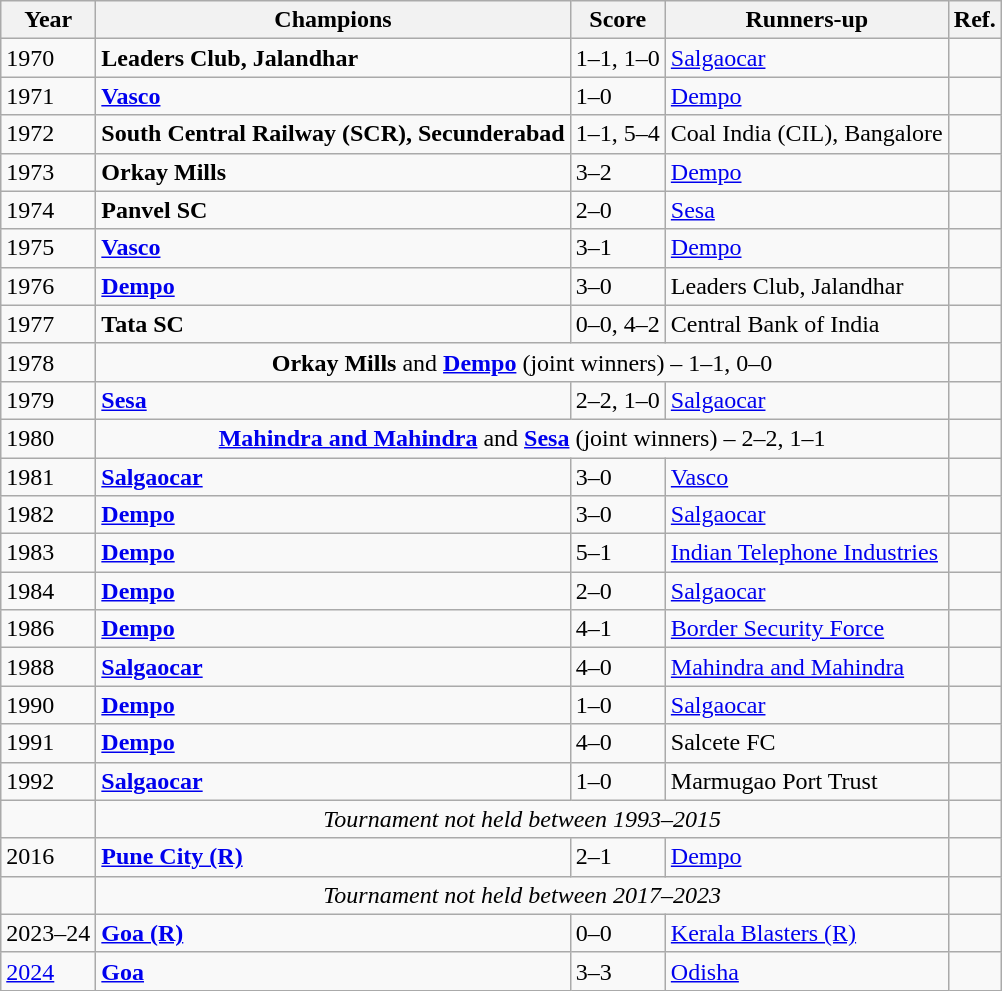<table class="wikitable">
<tr>
<th>Year</th>
<th>Champions</th>
<th>Score</th>
<th>Runners-up</th>
<th>Ref.</th>
</tr>
<tr>
<td>1970</td>
<td><strong>Leaders Club, Jalandhar</strong></td>
<td>1–1, 1–0</td>
<td><a href='#'>Salgaocar</a></td>
<td></td>
</tr>
<tr>
<td>1971</td>
<td><strong><a href='#'>Vasco</a></strong></td>
<td>1–0</td>
<td><a href='#'>Dempo</a></td>
<td></td>
</tr>
<tr>
<td>1972</td>
<td><strong> South Central Railway (SCR), Secunderabad</strong></td>
<td>1–1, 5–4</td>
<td>Coal India (CIL), Bangalore</td>
<td></td>
</tr>
<tr>
<td>1973</td>
<td><strong>Orkay Mills</strong></td>
<td>3–2</td>
<td><a href='#'>Dempo</a></td>
<td></td>
</tr>
<tr>
<td>1974</td>
<td><strong>Panvel SC</strong></td>
<td>2–0</td>
<td><a href='#'>Sesa</a></td>
<td></td>
</tr>
<tr>
<td>1975</td>
<td><strong><a href='#'>Vasco</a></strong></td>
<td>3–1</td>
<td><a href='#'>Dempo</a></td>
<td></td>
</tr>
<tr>
<td>1976</td>
<td><strong><a href='#'>Dempo</a></strong></td>
<td>3–0</td>
<td>Leaders Club, Jalandhar</td>
<td></td>
</tr>
<tr>
<td>1977</td>
<td><strong>Tata SC</strong></td>
<td>0–0, 4–2</td>
<td>Central Bank of India</td>
<td></td>
</tr>
<tr>
<td>1978</td>
<td style="text-align:center;" colspan="3"><strong>Orkay Mills</strong> and <strong><a href='#'>Dempo</a></strong> (joint winners) – 1–1, 0–0</td>
<td></td>
</tr>
<tr>
<td>1979</td>
<td><strong><a href='#'>Sesa</a></strong></td>
<td>2–2, 1–0</td>
<td><a href='#'>Salgaocar</a></td>
<td></td>
</tr>
<tr>
<td>1980</td>
<td style="text-align:center;" colspan="3"><strong><a href='#'>Mahindra and Mahindra</a></strong> and <strong><a href='#'>Sesa</a></strong> (joint winners) – 2–2, 1–1</td>
<td></td>
</tr>
<tr>
<td>1981</td>
<td><strong><a href='#'>Salgaocar</a></strong></td>
<td>3–0</td>
<td><a href='#'>Vasco</a></td>
<td></td>
</tr>
<tr>
<td>1982</td>
<td><strong><a href='#'>Dempo</a></strong></td>
<td>3–0</td>
<td><a href='#'>Salgaocar</a></td>
<td></td>
</tr>
<tr>
<td>1983</td>
<td><strong><a href='#'>Dempo</a></strong></td>
<td>5–1</td>
<td><a href='#'>Indian Telephone Industries</a></td>
<td></td>
</tr>
<tr>
<td>1984</td>
<td><strong><a href='#'>Dempo</a></strong></td>
<td>2–0</td>
<td><a href='#'>Salgaocar</a></td>
<td></td>
</tr>
<tr>
<td>1986</td>
<td><strong><a href='#'>Dempo</a></strong></td>
<td>4–1</td>
<td><a href='#'>Border Security Force</a></td>
<td></td>
</tr>
<tr>
<td>1988</td>
<td><strong><a href='#'>Salgaocar</a></strong></td>
<td>4–0</td>
<td><a href='#'>Mahindra and Mahindra</a></td>
<td></td>
</tr>
<tr>
<td>1990</td>
<td><strong><a href='#'>Dempo</a></strong></td>
<td>1–0</td>
<td><a href='#'>Salgaocar</a></td>
<td></td>
</tr>
<tr>
<td>1991</td>
<td><strong><a href='#'>Dempo</a></strong></td>
<td>4–0</td>
<td>Salcete FC</td>
<td></td>
</tr>
<tr>
<td>1992</td>
<td><strong><a href='#'>Salgaocar</a></strong></td>
<td>1–0</td>
<td>Marmugao Port Trust</td>
<td></td>
</tr>
<tr>
<td></td>
<td style="text-align:center;" colspan="3"><em>Tournament not held between 1993–2015</em></td>
<td></td>
</tr>
<tr>
<td>2016</td>
<td><strong><a href='#'>Pune City (R)</a></strong></td>
<td>2–1</td>
<td><a href='#'>Dempo</a></td>
<td></td>
</tr>
<tr>
<td></td>
<td style="text-align:center;" colspan="3"><em>Tournament not held between 2017–2023</em></td>
<td></td>
</tr>
<tr>
<td>2023–24</td>
<td><strong><a href='#'>Goa (R)</a></strong></td>
<td>0–0 </td>
<td><a href='#'>Kerala Blasters (R)</a></td>
<td></td>
</tr>
<tr>
<td><a href='#'>2024</a></td>
<td><strong><a href='#'>Goa</a></strong></td>
<td>3–3 </td>
<td><a href='#'>Odisha</a></td>
<td></td>
</tr>
</table>
